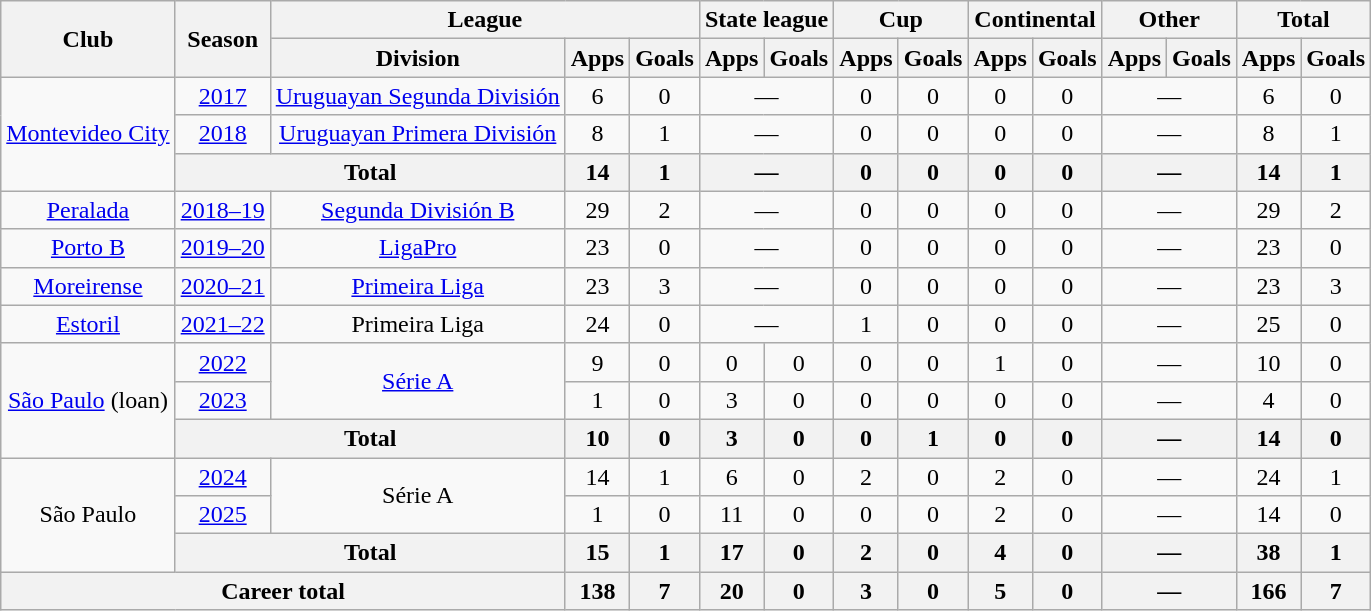<table class="wikitable" style="text-align:center">
<tr>
<th rowspan="2">Club</th>
<th rowspan="2">Season</th>
<th colspan="3">League</th>
<th colspan="2">State league</th>
<th colspan="2">Cup</th>
<th colspan="2">Continental</th>
<th colspan="2">Other</th>
<th colspan="2">Total</th>
</tr>
<tr>
<th>Division</th>
<th>Apps</th>
<th>Goals</th>
<th>Apps</th>
<th>Goals</th>
<th>Apps</th>
<th>Goals</th>
<th>Apps</th>
<th>Goals</th>
<th>Apps</th>
<th>Goals</th>
<th>Apps</th>
<th>Goals</th>
</tr>
<tr>
<td rowspan="3"><a href='#'>Montevideo City</a></td>
<td><a href='#'>2017</a></td>
<td><a href='#'>Uruguayan Segunda División</a></td>
<td>6</td>
<td>0</td>
<td colspan="2">—</td>
<td>0</td>
<td>0</td>
<td>0</td>
<td>0</td>
<td colspan="2">—</td>
<td>6</td>
<td>0</td>
</tr>
<tr>
<td><a href='#'>2018</a></td>
<td><a href='#'>Uruguayan Primera División</a></td>
<td>8</td>
<td>1</td>
<td colspan="2">—</td>
<td>0</td>
<td>0</td>
<td>0</td>
<td>0</td>
<td colspan="2">—</td>
<td>8</td>
<td>1</td>
</tr>
<tr>
<th colspan="2">Total</th>
<th>14</th>
<th>1</th>
<th colspan="2">—</th>
<th>0</th>
<th>0</th>
<th>0</th>
<th>0</th>
<th colspan="2">—</th>
<th>14</th>
<th>1</th>
</tr>
<tr>
<td><a href='#'>Peralada</a></td>
<td><a href='#'>2018–19</a></td>
<td><a href='#'>Segunda División B</a></td>
<td>29</td>
<td>2</td>
<td colspan="2">—</td>
<td>0</td>
<td>0</td>
<td>0</td>
<td>0</td>
<td colspan="2">—</td>
<td>29</td>
<td>2</td>
</tr>
<tr>
<td><a href='#'>Porto B</a></td>
<td><a href='#'>2019–20</a></td>
<td><a href='#'>LigaPro</a></td>
<td>23</td>
<td>0</td>
<td colspan="2">—</td>
<td>0</td>
<td>0</td>
<td>0</td>
<td>0</td>
<td colspan="2">—</td>
<td>23</td>
<td>0</td>
</tr>
<tr>
<td><a href='#'>Moreirense</a></td>
<td><a href='#'>2020–21</a></td>
<td><a href='#'>Primeira Liga</a></td>
<td>23</td>
<td>3</td>
<td colspan="2">—</td>
<td>0</td>
<td>0</td>
<td>0</td>
<td>0</td>
<td colspan="2">—</td>
<td>23</td>
<td>3</td>
</tr>
<tr>
<td><a href='#'>Estoril</a></td>
<td><a href='#'>2021–22</a></td>
<td>Primeira Liga</td>
<td>24</td>
<td>0</td>
<td colspan="2">—</td>
<td>1</td>
<td>0</td>
<td>0</td>
<td>0</td>
<td colspan="2">—</td>
<td>25</td>
<td>0</td>
</tr>
<tr>
<td rowspan="3"><a href='#'>São Paulo</a> (loan)</td>
<td><a href='#'>2022</a></td>
<td rowspan="2"><a href='#'>Série A</a></td>
<td>9</td>
<td>0</td>
<td>0</td>
<td>0</td>
<td>0</td>
<td>0</td>
<td>1</td>
<td>0</td>
<td colspan="2">—</td>
<td>10</td>
<td>0</td>
</tr>
<tr>
<td><a href='#'>2023</a></td>
<td>1</td>
<td>0</td>
<td>3</td>
<td>0</td>
<td>0</td>
<td>0</td>
<td>0</td>
<td>0</td>
<td colspan="2">—</td>
<td>4</td>
<td>0</td>
</tr>
<tr>
<th colspan="2">Total</th>
<th>10</th>
<th>0</th>
<th>3</th>
<th>0</th>
<th>0</th>
<th>1</th>
<th>0</th>
<th>0</th>
<th colspan="2">—</th>
<th>14</th>
<th>0</th>
</tr>
<tr>
<td rowspan="3">São Paulo</td>
<td><a href='#'>2024</a></td>
<td rowspan="2">Série A</td>
<td>14</td>
<td>1</td>
<td>6</td>
<td>0</td>
<td>2</td>
<td>0</td>
<td>2</td>
<td>0</td>
<td colspan="2">—</td>
<td>24</td>
<td>1</td>
</tr>
<tr>
<td><a href='#'>2025</a></td>
<td>1</td>
<td>0</td>
<td>11</td>
<td>0</td>
<td>0</td>
<td>0</td>
<td>2</td>
<td>0</td>
<td colspan="2">—</td>
<td>14</td>
<td>0</td>
</tr>
<tr>
<th colspan=2>Total</th>
<th>15</th>
<th>1</th>
<th>17</th>
<th>0</th>
<th>2</th>
<th>0</th>
<th>4</th>
<th>0</th>
<th colspan="2">—</th>
<th>38</th>
<th>1</th>
</tr>
<tr>
<th colspan=3>Career total</th>
<th>138</th>
<th>7</th>
<th>20</th>
<th>0</th>
<th>3</th>
<th>0</th>
<th>5</th>
<th>0</th>
<th colspan="2">—</th>
<th>166</th>
<th>7</th>
</tr>
</table>
